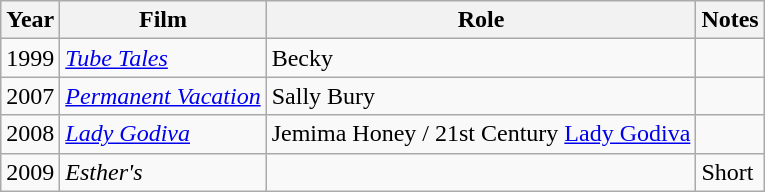<table class="wikitable sortable">
<tr>
<th>Year</th>
<th>Film</th>
<th>Role</th>
<th class="unsortable">Notes</th>
</tr>
<tr>
<td>1999</td>
<td><em><a href='#'>Tube Tales</a></em></td>
<td>Becky</td>
<td></td>
</tr>
<tr>
<td>2007</td>
<td><em><a href='#'>Permanent Vacation</a></em></td>
<td>Sally Bury</td>
<td></td>
</tr>
<tr>
<td>2008</td>
<td><em><a href='#'>Lady Godiva</a></em></td>
<td>Jemima Honey / 21st Century <a href='#'>Lady Godiva</a></td>
<td></td>
</tr>
<tr>
<td>2009</td>
<td><em>Esther's</em></td>
<td></td>
<td>Short</td>
</tr>
</table>
